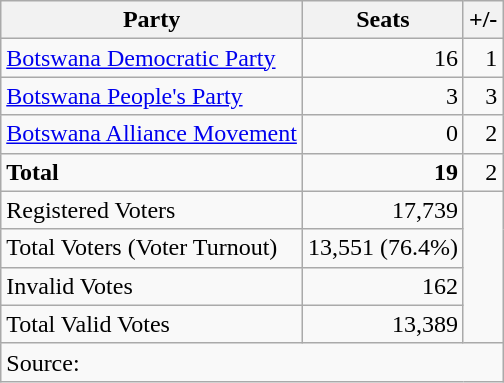<table class=wikitable style=text-align:right>
<tr>
<th>Party</th>
<th>Seats</th>
<th>+/-</th>
</tr>
<tr>
<td align=left><a href='#'>Botswana Democratic Party</a></td>
<td>16</td>
<td>1</td>
</tr>
<tr>
<td align=left><a href='#'>Botswana People's Party</a></td>
<td>3</td>
<td>3</td>
</tr>
<tr>
<td align=left><a href='#'>Botswana Alliance Movement</a></td>
<td>0</td>
<td>2</td>
</tr>
<tr>
<td align=left><strong>Total</strong></td>
<td><strong>19</strong></td>
<td>2</td>
</tr>
<tr>
<td align=left>Registered Voters</td>
<td>17,739</td>
</tr>
<tr>
<td align=left>Total Voters (Voter Turnout)</td>
<td>13,551 (76.4%)</td>
</tr>
<tr>
<td align=left>Invalid Votes</td>
<td>162</td>
</tr>
<tr>
<td align=left>Total Valid Votes</td>
<td>13,389</td>
</tr>
<tr>
<td colspan=4 align=left>Source: </td>
</tr>
</table>
